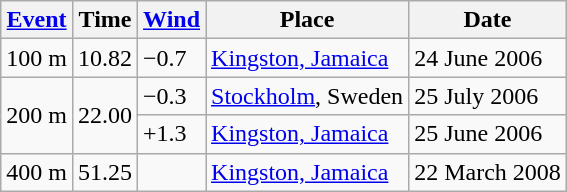<table class="wikitable">
<tr>
<th><a href='#'>Event</a></th>
<th>Time</th>
<th><a href='#'>Wind</a></th>
<th>Place</th>
<th>Date</th>
</tr>
<tr>
<td>100 m</td>
<td>10.82</td>
<td>−0.7</td>
<td><a href='#'>Kingston, Jamaica</a></td>
<td>24 June 2006</td>
</tr>
<tr>
<td rowspan="2">200 m</td>
<td rowspan="2">22.00</td>
<td>−0.3</td>
<td><a href='#'>Stockholm</a>, Sweden</td>
<td>25 July 2006</td>
</tr>
<tr>
<td>+1.3</td>
<td><a href='#'>Kingston, Jamaica</a></td>
<td>25 June 2006</td>
</tr>
<tr>
<td>400 m</td>
<td>51.25</td>
<td></td>
<td><a href='#'>Kingston, Jamaica</a></td>
<td>22 March 2008</td>
</tr>
</table>
